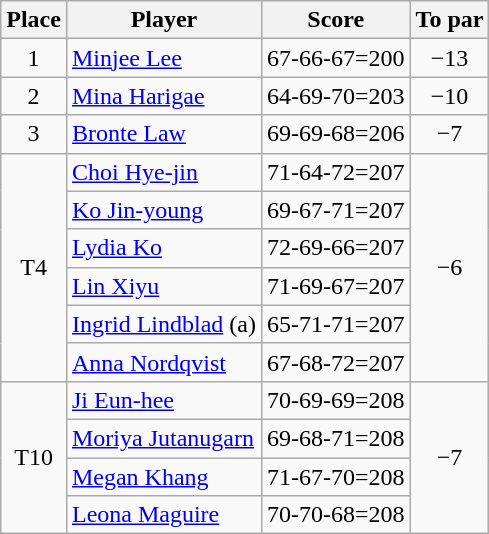<table class="wikitable">
<tr>
<th>Place</th>
<th>Player</th>
<th>Score</th>
<th>To par</th>
</tr>
<tr>
<td align=center>1</td>
<td> <a href='#'>Minjee Lee</a></td>
<td>67-66-67=200</td>
<td align=center>−13</td>
</tr>
<tr>
<td align=center>2</td>
<td> <a href='#'>Mina Harigae</a></td>
<td>64-69-70=203</td>
<td align=center>−10</td>
</tr>
<tr>
<td align=center>3</td>
<td> <a href='#'>Bronte Law</a></td>
<td>69-69-68=206</td>
<td align=center>−7</td>
</tr>
<tr>
<td rowspan=6 align=center>T4</td>
<td> <a href='#'>Choi Hye-jin</a></td>
<td>71-64-72=207</td>
<td rowspan=6 align=center>−6</td>
</tr>
<tr>
<td> <a href='#'>Ko Jin-young</a></td>
<td>69-67-71=207</td>
</tr>
<tr>
<td> <a href='#'>Lydia Ko</a></td>
<td>72-69-66=207</td>
</tr>
<tr>
<td> <a href='#'>Lin Xiyu</a></td>
<td>71-69-67=207</td>
</tr>
<tr>
<td> <a href='#'>Ingrid Lindblad</a> (a)</td>
<td>65-71-71=207</td>
</tr>
<tr>
<td> <a href='#'>Anna Nordqvist</a></td>
<td>67-68-72=207</td>
</tr>
<tr>
<td rowspan=4 align=center>T10</td>
<td> <a href='#'>Ji Eun-hee</a></td>
<td>70-69-69=208</td>
<td rowspan=4 align=center>−7</td>
</tr>
<tr>
<td> <a href='#'>Moriya Jutanugarn</a></td>
<td>69-68-71=208</td>
</tr>
<tr>
<td> <a href='#'>Megan Khang</a></td>
<td>71-67-70=208</td>
</tr>
<tr>
<td> <a href='#'>Leona Maguire</a></td>
<td>70-70-68=208</td>
</tr>
</table>
